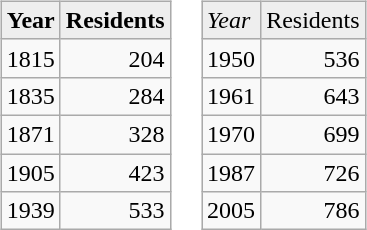<table border="0">
<tr>
<td valign="top"><br><table class="wikitable">
<tr bgcolor="#eeeeee">
<td><strong>Year</strong></td>
<td><strong>Residents</strong></td>
</tr>
<tr>
<td>1815</td>
<td align="right">204</td>
</tr>
<tr>
<td>1835</td>
<td align="right">284</td>
</tr>
<tr>
<td>1871</td>
<td align="right">328</td>
</tr>
<tr>
<td>1905</td>
<td align="right">423</td>
</tr>
<tr>
<td>1939</td>
<td align="right">533</td>
</tr>
</table>
</td>
<td valign="top"><br><table class="wikitable">
<tr bgcolor="#eeeeee">
<td><em>Year<strong></td>
<td></strong>Residents<strong></td>
</tr>
<tr>
<td>1950</td>
<td align="right">536</td>
</tr>
<tr>
<td>1961</td>
<td align="right">643</td>
</tr>
<tr>
<td>1970</td>
<td align="right">699</td>
</tr>
<tr>
<td>1987</td>
<td align="right">726</td>
</tr>
<tr>
<td>2005</td>
<td align="right">786</td>
</tr>
</table>
</td>
</tr>
</table>
